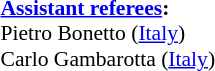<table style="width:100%; font-size:90%;">
<tr>
<td><br><strong><a href='#'>Assistant referees</a>:</strong>
<br>Pietro Bonetto (<a href='#'>Italy</a>)
<br>Carlo Gambarotta (<a href='#'>Italy</a>)</td>
</tr>
</table>
